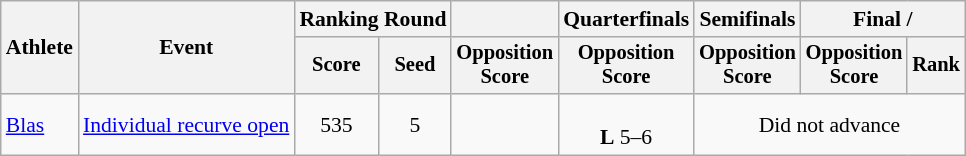<table class=wikitable style=font-size:90%;text-align:center>
<tr>
<th rowspan=2>Athlete</th>
<th rowspan=2>Event</th>
<th colspan=2>Ranking Round</th>
<th></th>
<th>Quarterfinals</th>
<th>Semifinals</th>
<th colspan=2>Final / </th>
</tr>
<tr style=font-size:95%>
<th>Score</th>
<th>Seed</th>
<th>Opposition<br>Score</th>
<th>Opposition<br>Score</th>
<th>Opposition<br>Score</th>
<th>Opposition<br>Score</th>
<th>Rank</th>
</tr>
<tr>
<td align=left><a href='#'> Blas</a></td>
<td align=left><a href='#'>Individual recurve open</a></td>
<td>535</td>
<td>5</td>
<td></td>
<td><br><strong>L</strong> 5–6</td>
<td colspan=3>Did not advance</td>
</tr>
</table>
